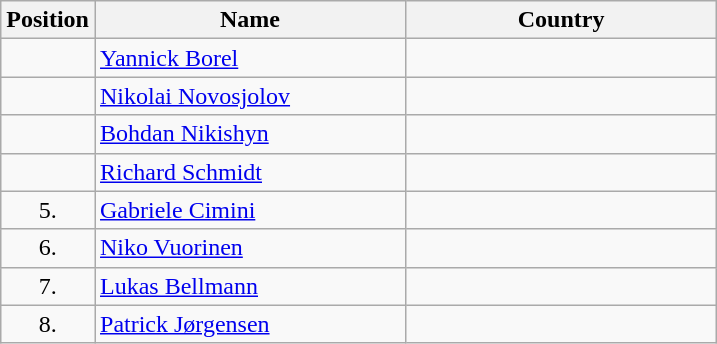<table class="wikitable">
<tr>
<th width="20">Position</th>
<th width="200">Name</th>
<th width="200">Country</th>
</tr>
<tr>
<td align="center"></td>
<td><a href='#'>Yannick Borel</a></td>
<td></td>
</tr>
<tr>
<td align="center"></td>
<td><a href='#'>Nikolai Novosjolov</a></td>
<td></td>
</tr>
<tr>
<td align="center"></td>
<td><a href='#'>Bohdan Nikishyn</a></td>
<td></td>
</tr>
<tr>
<td align="center"></td>
<td><a href='#'>Richard Schmidt</a></td>
<td></td>
</tr>
<tr>
<td align="center">5.</td>
<td><a href='#'>Gabriele Cimini</a></td>
<td></td>
</tr>
<tr>
<td align="center">6.</td>
<td><a href='#'>Niko Vuorinen</a></td>
<td></td>
</tr>
<tr>
<td align="center">7.</td>
<td><a href='#'>Lukas Bellmann</a></td>
<td></td>
</tr>
<tr>
<td align="center">8.</td>
<td><a href='#'>Patrick Jørgensen</a></td>
<td></td>
</tr>
</table>
